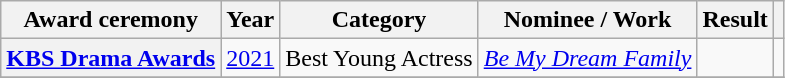<table class="wikitable plainrowheaders sortable">
<tr>
<th scope="col">Award ceremony</th>
<th scope="col">Year</th>
<th scope="col">Category</th>
<th scope="col">Nominee / Work</th>
<th scope="col">Result</th>
<th scope="col" class="unsortable"></th>
</tr>
<tr>
<th scope="row"  rowspan="1"><a href='#'>KBS Drama Awards</a></th>
<td rowspan="1"><a href='#'>2021</a></td>
<td>Best Young Actress</td>
<td rowspan="1"><em><a href='#'>Be My Dream Family</a></em></td>
<td></td>
<td></td>
</tr>
<tr>
</tr>
</table>
